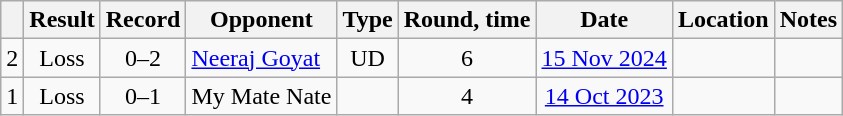<table class="wikitable" style="text-align:center">
<tr>
<th></th>
<th>Result</th>
<th>Record</th>
<th>Opponent</th>
<th>Type</th>
<th>Round, time</th>
<th>Date</th>
<th>Location</th>
<th>Notes</th>
</tr>
<tr>
<td>2</td>
<td>Loss</td>
<td>0–2</td>
<td style="text-align:left;"><a href='#'>Neeraj Goyat</a></td>
<td>UD</td>
<td>6</td>
<td><a href='#'>15 Nov 2024</a></td>
<td style="text-align:left;"></td>
<td></td>
</tr>
<tr>
<td>1</td>
<td>Loss</td>
<td>0–1</td>
<td style="text-align:left;">My Mate Nate</td>
<td></td>
<td>4</td>
<td><a href='#'>14 Oct 2023</a></td>
<td style="text-align:left;"></td>
<td style="text-align:left;"></td>
</tr>
</table>
